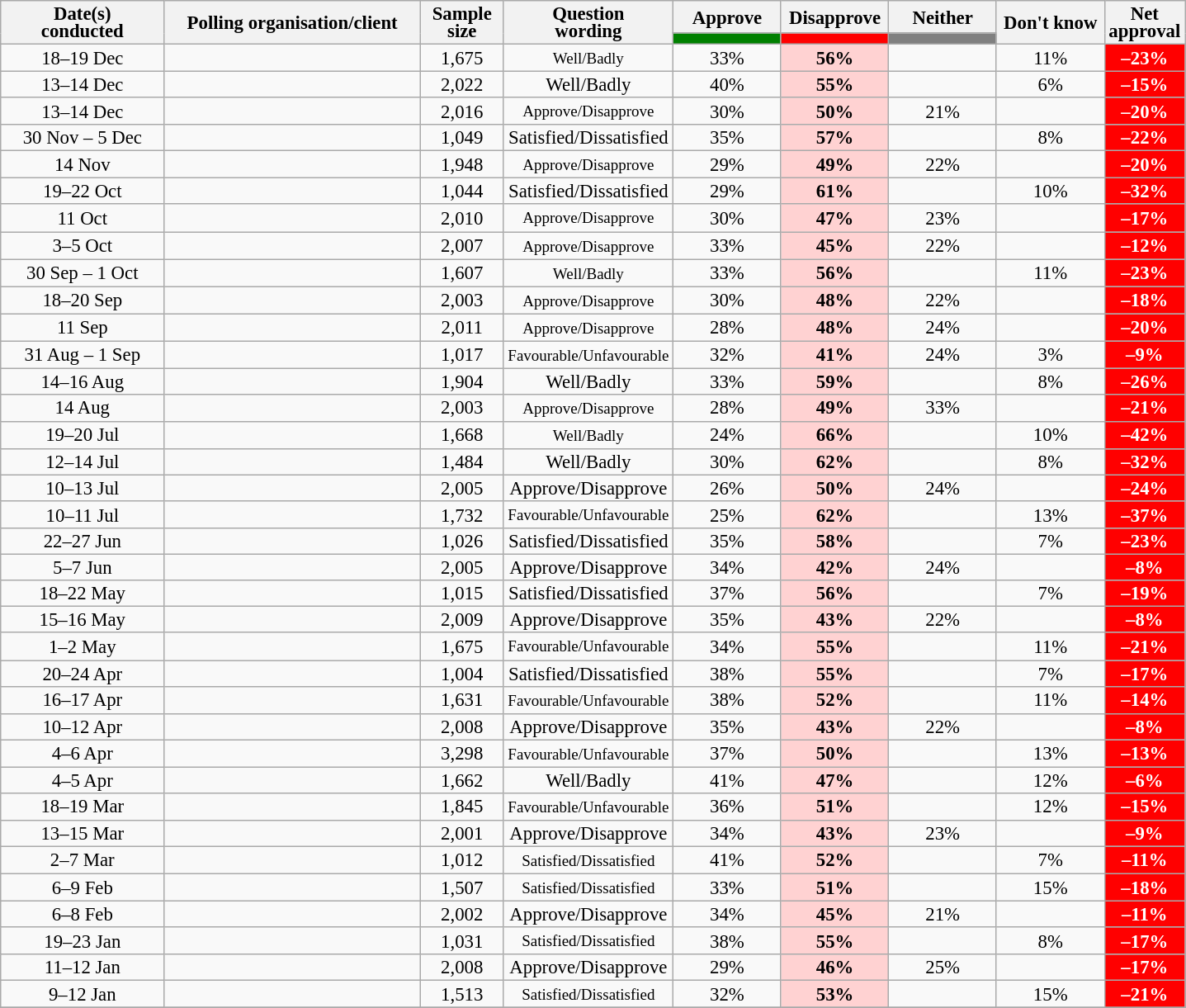<table class="wikitable collapsible sortable" style="text-align:center;font-size:95%;line-height:14px;">
<tr>
<th style="width:125px;" rowspan="2">Date(s)<br>conducted</th>
<th style="width:200px;" rowspan="2">Polling organisation/client</th>
<th style="width:60px;" rowspan="2">Sample size</th>
<th style="width:120px;" rowspan="2">Question<br>wording</th>
<th class="unsortable" style="width:80px;">Approve</th>
<th class="unsortable" style="width: 80px;">Disapprove</th>
<th class="unsortable" style="width:80px;">Neither</th>
<th class="unsortable" style="width:80px;" rowspan="2">Don't know</th>
<th class="unsortable" style="width:20px;" rowspan="2">Net approval</th>
</tr>
<tr>
<th class="unsortable" style="color:inherit;background:green;width:60px;"></th>
<th class="unsortable" style="color:inherit;background:red;width:60px;"></th>
<th class="unsortable" style="color:inherit;background:grey;width:60px;"></th>
</tr>
<tr>
<td>18–19 Dec</td>
<td></td>
<td>1,675</td>
<td><small>Well/Badly</small></td>
<td>33%</td>
<td style="background:#FFD2D2"><strong>56%</strong></td>
<td></td>
<td>11%</td>
<td style="background:red;color:white;"><strong>–23%</strong></td>
</tr>
<tr>
<td>13–14 Dec</td>
<td></td>
<td>2,022</td>
<td>Well/Badly</td>
<td>40%</td>
<td style="background:#FFD2D2"><strong>55%</strong></td>
<td></td>
<td>6%</td>
<td style="background:red;color:white;"><strong>–15%</strong></td>
</tr>
<tr>
<td>13–14 Dec</td>
<td></td>
<td>2,016</td>
<td><small>Approve/Disapprove</small></td>
<td>30%</td>
<td style="background:#FFD2D2"><strong>50%</strong></td>
<td>21%</td>
<td></td>
<td style="background:red;color:white;"><strong>–20%</strong></td>
</tr>
<tr>
<td>30 Nov – 5 Dec</td>
<td></td>
<td>1,049</td>
<td>Satisfied/Dissatisfied</td>
<td>35%</td>
<td style="background:#FFD2D2"><strong>57%</strong></td>
<td></td>
<td>8%</td>
<td style="background:red;color:white;"><strong>–22%</strong></td>
</tr>
<tr>
<td>14 Nov</td>
<td> </td>
<td>1,948</td>
<td><small>Approve/Disapprove</small></td>
<td>29%</td>
<td style="background:#FFD2D2"><strong>49%</strong></td>
<td>22%</td>
<td></td>
<td style="background:red;color:white;"><strong>–20%</strong></td>
</tr>
<tr>
<td>19–22 Oct</td>
<td></td>
<td>1,044</td>
<td>Satisfied/Dissatisfied</td>
<td>29%</td>
<td style="background:#FFD2D2"><strong>61%</strong></td>
<td></td>
<td>10%</td>
<td style="background:red;color:white;"><strong>–32%</strong></td>
</tr>
<tr>
<td>11 Oct</td>
<td></td>
<td>2,010</td>
<td><small>Approve/Disapprove</small></td>
<td>30%</td>
<td style="background:#FFD2D2"><strong>47%</strong></td>
<td>23%</td>
<td></td>
<td style="background:red;color:white;"><strong>–17%</strong></td>
</tr>
<tr>
<td>3–5 Oct</td>
<td> </td>
<td>2,007</td>
<td><small>Approve/Disapprove</small></td>
<td>33%</td>
<td style="background:#FFD2D2"><strong>45%</strong></td>
<td>22%</td>
<td></td>
<td style="background:red;color:white;"><strong>–12%</strong></td>
</tr>
<tr>
<td>30 Sep – 1 Oct</td>
<td></td>
<td>1,607</td>
<td><small>Well/Badly</small></td>
<td>33%</td>
<td style="background:#FFD2D2"><strong>56%</strong></td>
<td></td>
<td>11%</td>
<td style="background:red;color:white;"><strong>–23%</strong></td>
</tr>
<tr>
<td>18–20 Sep</td>
<td> </td>
<td>2,003</td>
<td><small>Approve/Disapprove</small></td>
<td>30%</td>
<td style="background:#FFD2D2"><strong>48%</strong></td>
<td>22%</td>
<td></td>
<td style="background:red;color:white;"><strong>–18%</strong></td>
</tr>
<tr>
<td>11 Sep</td>
<td></td>
<td>2,011</td>
<td><small>Approve/Disapprove</small></td>
<td>28%</td>
<td style="background:#FFD2D2"><strong>48%</strong></td>
<td>24%</td>
<td></td>
<td style="background:red;color:white;"><strong>–20%</strong></td>
</tr>
<tr>
<td>31 Aug – 1 Sep</td>
<td></td>
<td>1,017</td>
<td><small>Favourable/Unfavourable</small></td>
<td>32%</td>
<td style="background:#FFD2D2"><strong>41%</strong></td>
<td>24%</td>
<td>3%</td>
<td style="background:red;color:white;"><strong>–9%</strong></td>
</tr>
<tr>
<td>14–16 Aug</td>
<td></td>
<td>1,904</td>
<td>Well/Badly</td>
<td>33%</td>
<td style="background:#FFD2D2"><strong>59%</strong></td>
<td></td>
<td>8%</td>
<td style="background:red;color:white;"><strong>–26%</strong></td>
</tr>
<tr>
<td>14 Aug</td>
<td></td>
<td>2,003</td>
<td><small>Approve/Disapprove</small></td>
<td>28%</td>
<td style="background:#FFD2D2"><strong>49%</strong></td>
<td>33%</td>
<td></td>
<td style="background:red;color:white;"><strong>–21%</strong></td>
</tr>
<tr>
<td>19–20 Jul</td>
<td></td>
<td>1,668</td>
<td><small>Well/Badly</small></td>
<td>24%</td>
<td style="background:#FFD2D2"><strong>66%</strong></td>
<td></td>
<td>10%</td>
<td style="background:red;color:white;"><strong>–42%</strong></td>
</tr>
<tr>
<td>12–14 Jul</td>
<td></td>
<td>1,484</td>
<td>Well/Badly</td>
<td>30%</td>
<td style="background:#FFD2D2"><strong>62%</strong></td>
<td></td>
<td>8%</td>
<td style="background:red;color:white;"><strong>–32%</strong></td>
</tr>
<tr>
<td>10–13 Jul</td>
<td></td>
<td>2,005</td>
<td>Approve/Disapprove</td>
<td>26%</td>
<td style="background:#FFD2D2"><strong>50%</strong></td>
<td>24%</td>
<td></td>
<td style="background:red;color:white;"><strong>–24%</strong></td>
</tr>
<tr>
<td>10–11 Jul</td>
<td></td>
<td>1,732</td>
<td><small>Favourable/Unfavourable</small></td>
<td>25%</td>
<td style="background:#FFD2D2"><strong>62%</strong></td>
<td></td>
<td>13%</td>
<td style="background:red;color:white;"><strong>–37%</strong></td>
</tr>
<tr>
<td>22–27 Jun</td>
<td></td>
<td>1,026</td>
<td>Satisfied/Dissatisfied</td>
<td>35%</td>
<td style="background:#FFD2D2"><strong>58%</strong></td>
<td></td>
<td>7%</td>
<td style="background:red;color:white;"><strong>–23%</strong></td>
</tr>
<tr>
<td>5–7 Jun</td>
<td></td>
<td>2,005</td>
<td>Approve/Disapprove</td>
<td>34%</td>
<td style="background:#FFD2D2"><strong>42%</strong></td>
<td>24%</td>
<td></td>
<td style="background:red;color:white;"><strong>–8%</strong></td>
</tr>
<tr>
<td>18–22 May</td>
<td></td>
<td>1,015</td>
<td>Satisfied/Dissatisfied</td>
<td>37%</td>
<td style="background:#FFD2D2"><strong>56%</strong></td>
<td></td>
<td>7%</td>
<td style="background:red;color:white;"><strong>–19%</strong></td>
</tr>
<tr>
<td>15–16 May</td>
<td></td>
<td>2,009</td>
<td>Approve/Disapprove</td>
<td>35%</td>
<td style="background:#FFD2D2"><strong>43%</strong></td>
<td>22%</td>
<td></td>
<td style="background:red;color:white;"><strong>–8%</strong></td>
</tr>
<tr>
<td>1–2 May</td>
<td></td>
<td>1,675</td>
<td><small>Favourable/Unfavourable</small></td>
<td>34%</td>
<td style="background:#FFD2D2"><strong>55%</strong></td>
<td></td>
<td>11%</td>
<td style="background:red;color:white;"><strong>–21%</strong></td>
</tr>
<tr>
<td>20–24 Apr</td>
<td></td>
<td>1,004</td>
<td>Satisfied/Dissatisfied</td>
<td>38%</td>
<td style="background:#FFD2D2"><strong>55%</strong></td>
<td></td>
<td>7%</td>
<td style="background:red;color:white;"><strong>–17%</strong></td>
</tr>
<tr>
<td>16–17 Apr</td>
<td></td>
<td>1,631</td>
<td><small>Favourable/Unfavourable</small></td>
<td>38%</td>
<td style="background:#FFD2D2"><strong>52%</strong></td>
<td></td>
<td>11%</td>
<td style="background:red;color:white;"><strong>–14%</strong></td>
</tr>
<tr>
<td>10–12 Apr</td>
<td></td>
<td>2,008</td>
<td>Approve/Disapprove</td>
<td>35%</td>
<td style="background:#FFD2D2"><strong>43%</strong></td>
<td>22%</td>
<td></td>
<td style="background:red;color:white;"><strong>–8%</strong></td>
</tr>
<tr>
<td>4–6 Apr</td>
<td></td>
<td>3,298</td>
<td><small>Favourable/Unfavourable</small></td>
<td>37%</td>
<td style="background:#FFD2D2"><strong>50%</strong></td>
<td></td>
<td>13%</td>
<td style="background:red;color:white;"><strong>–13%</strong></td>
</tr>
<tr>
<td>4–5 Apr</td>
<td></td>
<td>1,662</td>
<td>Well/Badly</td>
<td>41%</td>
<td style="background:#FFD2D2"><strong>47%</strong></td>
<td></td>
<td>12%</td>
<td style="background:red;color:white;"><strong>–6%</strong></td>
</tr>
<tr>
<td>18–19 Mar</td>
<td></td>
<td>1,845</td>
<td><small>Favourable/Unfavourable</small></td>
<td>36%</td>
<td style="background:#FFD2D2"><strong>51%</strong></td>
<td></td>
<td>12%</td>
<td style="background:red;color:white;"><strong>–15%</strong></td>
</tr>
<tr>
<td>13–15 Mar</td>
<td></td>
<td>2,001</td>
<td>Approve/Disapprove</td>
<td>34%</td>
<td style="background:#FFD2D2"><strong>43%</strong></td>
<td>23%</td>
<td></td>
<td style="background:red;color:white;"><strong>–9%</strong></td>
</tr>
<tr>
<td>2–7 Mar</td>
<td></td>
<td>1,012</td>
<td><small>Satisfied/Dissatisfied</small></td>
<td>41%</td>
<td style="background:#FFD2D2"><strong>52%</strong></td>
<td></td>
<td>7%</td>
<td style="background:red;color:white;"><strong>–11%</strong></td>
</tr>
<tr>
<td>6–9 Feb</td>
<td></td>
<td>1,507</td>
<td><small>Satisfied/Dissatisfied</small></td>
<td>33%</td>
<td style="background:#FFD2D2"><strong>51%</strong></td>
<td></td>
<td>15%</td>
<td style="background:red;color:white;"><strong>–18%</strong></td>
</tr>
<tr>
<td>6–8 Feb</td>
<td> </td>
<td>2,002</td>
<td>Approve/Disapprove</td>
<td>34%</td>
<td style="background:#FFD2D2"><strong>45%</strong></td>
<td>21%</td>
<td></td>
<td style="background:red;color:white;"><strong>–11%</strong></td>
</tr>
<tr>
<td>19–23 Jan</td>
<td></td>
<td>1,031</td>
<td><small>Satisfied/Dissatisfied</small></td>
<td>38%</td>
<td style="background:#FFD2D2"><strong>55%</strong></td>
<td></td>
<td>8%</td>
<td style="background:red;color:white;"><strong>–17%</strong></td>
</tr>
<tr>
<td>11–12 Jan</td>
<td> </td>
<td>2,008</td>
<td>Approve/Disapprove</td>
<td>29%</td>
<td style="background:#FFD2D2"><strong>46%</strong></td>
<td>25%</td>
<td></td>
<td style="background:red;color:white;"><strong>–17%</strong></td>
</tr>
<tr>
<td>9–12 Jan</td>
<td></td>
<td>1,513</td>
<td><small>Satisfied/Dissatisfied</small></td>
<td>32%</td>
<td style="background:#FFD2D2"><strong>53%</strong></td>
<td></td>
<td>15%</td>
<td style="background:red;color:white;"><strong>–21%</strong></td>
</tr>
<tr>
</tr>
</table>
